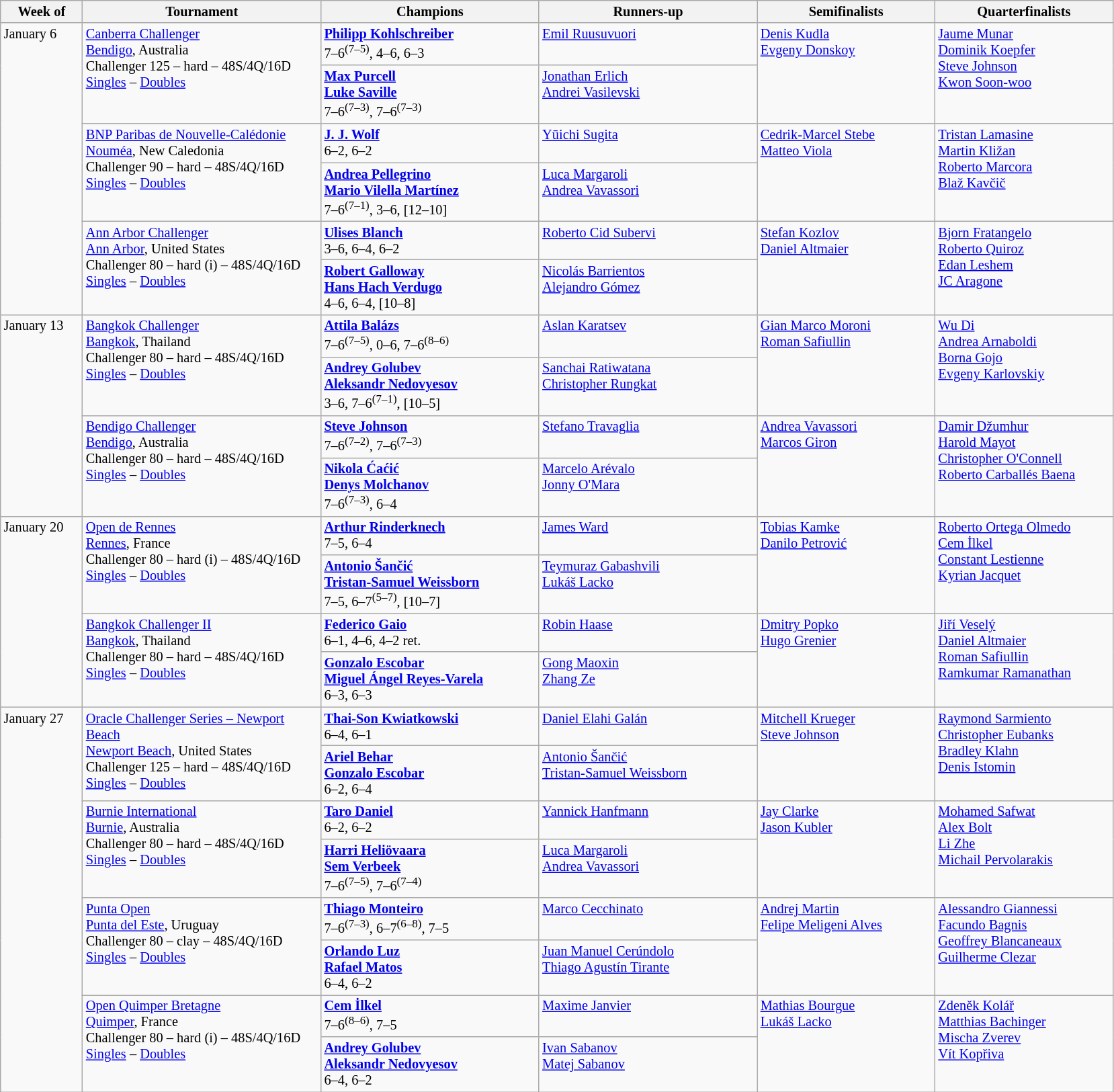<table class="wikitable" style="font-size:85%;">
<tr>
<th width="75">Week of</th>
<th width="230">Tournament</th>
<th width="210">Champions</th>
<th width="210">Runners-up</th>
<th width="170">Semifinalists</th>
<th width="170">Quarterfinalists</th>
</tr>
<tr valign=top>
<td rowspan=6>January 6</td>
<td rowspan=2><a href='#'>Canberra Challenger</a><br><a href='#'>Bendigo</a>, Australia <br> Challenger 125 – hard – 48S/4Q/16D<br><a href='#'>Singles</a> – <a href='#'>Doubles</a></td>
<td> <strong><a href='#'>Philipp Kohlschreiber</a></strong><br>7–6<sup>(7–5)</sup>, 4–6, 6–3</td>
<td> <a href='#'>Emil Ruusuvuori</a></td>
<td rowspan=2> <a href='#'>Denis Kudla</a> <br>  <a href='#'>Evgeny Donskoy</a></td>
<td rowspan=2> <a href='#'>Jaume Munar</a> <br> <a href='#'>Dominik Koepfer</a> <br> <a href='#'>Steve Johnson</a> <br>  <a href='#'>Kwon Soon-woo</a></td>
</tr>
<tr valign=top>
<td> <strong><a href='#'>Max Purcell</a></strong><br> <strong><a href='#'>Luke Saville</a></strong><br>7–6<sup>(7–3)</sup>, 7–6<sup>(7–3)</sup></td>
<td> <a href='#'>Jonathan Erlich</a><br> <a href='#'>Andrei Vasilevski</a></td>
</tr>
<tr valign=top>
<td rowspan=2><a href='#'>BNP Paribas de Nouvelle-Calédonie</a><br><a href='#'>Nouméa</a>, New Caledonia <br> Challenger 90 – hard – 48S/4Q/16D<br><a href='#'>Singles</a> – <a href='#'>Doubles</a></td>
<td> <strong><a href='#'>J. J. Wolf</a></strong><br>6–2, 6–2</td>
<td> <a href='#'>Yūichi Sugita</a></td>
<td rowspan=2> <a href='#'>Cedrik-Marcel Stebe</a> <br>  <a href='#'>Matteo Viola</a></td>
<td rowspan=2> <a href='#'>Tristan Lamasine</a> <br> <a href='#'>Martin Kližan</a> <br> <a href='#'>Roberto Marcora</a> <br>  <a href='#'>Blaž Kavčič</a></td>
</tr>
<tr valign=top>
<td> <strong><a href='#'>Andrea Pellegrino</a></strong><br> <strong><a href='#'>Mario Vilella Martínez</a></strong><br>7–6<sup>(7–1)</sup>, 3–6, [12–10]</td>
<td> <a href='#'>Luca Margaroli</a><br> <a href='#'>Andrea Vavassori</a></td>
</tr>
<tr valign=top>
<td rowspan=2><a href='#'>Ann Arbor Challenger</a><br><a href='#'>Ann Arbor</a>, United States <br> Challenger 80 – hard (i) – 48S/4Q/16D<br><a href='#'>Singles</a> – <a href='#'>Doubles</a></td>
<td> <strong><a href='#'>Ulises Blanch</a></strong><br>3–6, 6–4, 6–2</td>
<td> <a href='#'>Roberto Cid Subervi</a></td>
<td rowspan=2> <a href='#'>Stefan Kozlov</a> <br>  <a href='#'>Daniel Altmaier</a></td>
<td rowspan=2> <a href='#'>Bjorn Fratangelo</a> <br> <a href='#'>Roberto Quiroz</a> <br> <a href='#'>Edan Leshem</a> <br>  <a href='#'>JC Aragone</a></td>
</tr>
<tr valign=top>
<td> <strong><a href='#'>Robert Galloway</a></strong><br> <strong><a href='#'>Hans Hach Verdugo</a></strong><br>4–6, 6–4, [10–8]</td>
<td> <a href='#'>Nicolás Barrientos</a><br> <a href='#'>Alejandro Gómez</a></td>
</tr>
<tr valign=top>
<td rowspan=4>January 13</td>
<td rowspan=2><a href='#'>Bangkok Challenger</a><br><a href='#'>Bangkok</a>, Thailand <br> Challenger 80 – hard – 48S/4Q/16D<br><a href='#'>Singles</a> – <a href='#'>Doubles</a></td>
<td> <strong><a href='#'>Attila Balázs</a></strong><br>7–6<sup>(7–5)</sup>, 0–6, 7–6<sup>(8–6)</sup></td>
<td> <a href='#'>Aslan Karatsev</a></td>
<td rowspan=2> <a href='#'>Gian Marco Moroni</a> <br>  <a href='#'>Roman Safiullin</a></td>
<td rowspan=2> <a href='#'>Wu Di</a> <br> <a href='#'>Andrea Arnaboldi</a> <br> <a href='#'>Borna Gojo</a> <br>  <a href='#'>Evgeny Karlovskiy</a></td>
</tr>
<tr valign=top>
<td> <strong><a href='#'>Andrey Golubev</a></strong><br> <strong><a href='#'>Aleksandr Nedovyesov</a></strong><br>3–6, 7–6<sup>(7–1)</sup>, [10–5]</td>
<td> <a href='#'>Sanchai Ratiwatana</a><br> <a href='#'>Christopher Rungkat</a></td>
</tr>
<tr valign=top>
<td rowspan=2><a href='#'>Bendigo Challenger</a><br><a href='#'>Bendigo</a>, Australia <br> Challenger 80 – hard – 48S/4Q/16D<br><a href='#'>Singles</a> – <a href='#'>Doubles</a></td>
<td> <strong><a href='#'>Steve Johnson</a></strong><br>7–6<sup>(7–2)</sup>, 7–6<sup>(7–3)</sup></td>
<td> <a href='#'>Stefano Travaglia</a></td>
<td rowspan=2> <a href='#'>Andrea Vavassori</a> <br>  <a href='#'>Marcos Giron</a></td>
<td rowspan=2> <a href='#'>Damir Džumhur</a> <br> <a href='#'>Harold Mayot</a> <br> <a href='#'>Christopher O'Connell</a> <br>  <a href='#'>Roberto Carballés Baena</a></td>
</tr>
<tr valign=top>
<td> <strong><a href='#'>Nikola Ćaćić</a></strong><br> <strong><a href='#'>Denys Molchanov</a></strong><br>7–6<sup>(7–3)</sup>, 6–4</td>
<td> <a href='#'>Marcelo Arévalo</a><br> <a href='#'>Jonny O'Mara</a></td>
</tr>
<tr valign=top>
<td rowspan=4>January 20</td>
<td rowspan=2><a href='#'>Open de Rennes</a><br><a href='#'>Rennes</a>, France <br> Challenger 80 – hard (i) – 48S/4Q/16D<br><a href='#'>Singles</a> – <a href='#'>Doubles</a></td>
<td> <strong><a href='#'>Arthur Rinderknech</a></strong><br>7–5, 6–4</td>
<td> <a href='#'>James Ward</a></td>
<td rowspan=2> <a href='#'>Tobias Kamke</a> <br>  <a href='#'>Danilo Petrović</a></td>
<td rowspan=2> <a href='#'>Roberto Ortega Olmedo</a> <br> <a href='#'>Cem İlkel</a> <br> <a href='#'>Constant Lestienne</a> <br>  <a href='#'>Kyrian Jacquet</a></td>
</tr>
<tr valign=top>
<td> <strong><a href='#'>Antonio Šančić</a></strong><br> <strong><a href='#'>Tristan-Samuel Weissborn</a></strong><br>7–5, 6–7<sup>(5–7)</sup>, [10–7]</td>
<td> <a href='#'>Teymuraz Gabashvili</a><br> <a href='#'>Lukáš Lacko</a></td>
</tr>
<tr valign=top>
<td rowspan=2><a href='#'>Bangkok Challenger II</a><br><a href='#'>Bangkok</a>, Thailand <br> Challenger 80 – hard – 48S/4Q/16D<br><a href='#'>Singles</a> – <a href='#'>Doubles</a></td>
<td> <strong><a href='#'>Federico Gaio</a></strong><br>6–1, 4–6, 4–2 ret.</td>
<td> <a href='#'>Robin Haase</a></td>
<td rowspan=2> <a href='#'>Dmitry Popko</a> <br>  <a href='#'>Hugo Grenier</a></td>
<td rowspan=2> <a href='#'>Jiří Veselý</a> <br> <a href='#'>Daniel Altmaier</a> <br> <a href='#'>Roman Safiullin</a> <br>  <a href='#'>Ramkumar Ramanathan</a></td>
</tr>
<tr valign=top>
<td> <strong><a href='#'>Gonzalo Escobar</a></strong><br> <strong><a href='#'>Miguel Ángel Reyes-Varela</a></strong><br>6–3, 6–3</td>
<td> <a href='#'>Gong Maoxin</a><br> <a href='#'>Zhang Ze</a></td>
</tr>
<tr valign=top>
<td rowspan=8>January 27</td>
<td rowspan=2><a href='#'>Oracle Challenger Series – Newport Beach</a><br><a href='#'>Newport Beach</a>, United States <br> Challenger 125 – hard – 48S/4Q/16D<br><a href='#'>Singles</a> – <a href='#'>Doubles</a></td>
<td> <strong><a href='#'>Thai-Son Kwiatkowski</a></strong><br>6–4, 6–1</td>
<td> <a href='#'>Daniel Elahi Galán</a></td>
<td rowspan=2> <a href='#'>Mitchell Krueger</a> <br>  <a href='#'>Steve Johnson</a></td>
<td rowspan=2> <a href='#'>Raymond Sarmiento</a> <br> <a href='#'>Christopher Eubanks</a> <br> <a href='#'>Bradley Klahn</a> <br>  <a href='#'>Denis Istomin</a></td>
</tr>
<tr valign=top>
<td> <strong><a href='#'>Ariel Behar</a></strong><br> <strong><a href='#'>Gonzalo Escobar</a></strong><br>6–2, 6–4</td>
<td> <a href='#'>Antonio Šančić</a><br> <a href='#'>Tristan-Samuel Weissborn</a></td>
</tr>
<tr valign=top>
<td rowspan=2><a href='#'>Burnie International</a><br><a href='#'>Burnie</a>, Australia <br> Challenger 80 – hard – 48S/4Q/16D<br><a href='#'>Singles</a> – <a href='#'>Doubles</a></td>
<td> <strong><a href='#'>Taro Daniel</a></strong><br>6–2, 6–2</td>
<td> <a href='#'>Yannick Hanfmann</a></td>
<td rowspan=2> <a href='#'>Jay Clarke</a> <br>  <a href='#'>Jason Kubler</a></td>
<td rowspan=2> <a href='#'>Mohamed Safwat</a> <br> <a href='#'>Alex Bolt</a> <br> <a href='#'>Li Zhe</a> <br>  <a href='#'>Michail Pervolarakis</a></td>
</tr>
<tr valign=top>
<td> <strong><a href='#'>Harri Heliövaara</a></strong><br> <strong><a href='#'>Sem Verbeek</a></strong><br>7–6<sup>(7–5)</sup>, 7–6<sup>(7–4)</sup></td>
<td> <a href='#'>Luca Margaroli</a><br> <a href='#'>Andrea Vavassori</a></td>
</tr>
<tr valign=top>
<td rowspan=2><a href='#'>Punta Open</a><br><a href='#'>Punta del Este</a>, Uruguay <br> Challenger 80 – clay – 48S/4Q/16D<br><a href='#'>Singles</a> – <a href='#'>Doubles</a></td>
<td> <strong><a href='#'>Thiago Monteiro</a></strong><br>7–6<sup>(7–3)</sup>, 6–7<sup>(6–8)</sup>, 7–5</td>
<td> <a href='#'>Marco Cecchinato</a></td>
<td rowspan=2> <a href='#'>Andrej Martin</a> <br>  <a href='#'>Felipe Meligeni Alves</a></td>
<td rowspan=2> <a href='#'>Alessandro Giannessi</a> <br> <a href='#'>Facundo Bagnis</a> <br> <a href='#'>Geoffrey Blancaneaux</a> <br>  <a href='#'>Guilherme Clezar</a></td>
</tr>
<tr valign=top>
<td> <strong><a href='#'>Orlando Luz</a></strong><br> <strong><a href='#'>Rafael Matos</a></strong><br>6–4, 6–2</td>
<td> <a href='#'>Juan Manuel Cerúndolo</a><br> <a href='#'>Thiago Agustín Tirante</a></td>
</tr>
<tr valign=top>
<td rowspan=2><a href='#'>Open Quimper Bretagne</a><br><a href='#'>Quimper</a>, France <br> Challenger 80 – hard (i) – 48S/4Q/16D<br><a href='#'>Singles</a> – <a href='#'>Doubles</a></td>
<td> <strong><a href='#'>Cem İlkel</a></strong><br>7–6<sup>(8–6)</sup>, 7–5</td>
<td> <a href='#'>Maxime Janvier</a></td>
<td rowspan=2> <a href='#'>Mathias Bourgue</a> <br>  <a href='#'>Lukáš Lacko</a></td>
<td rowspan=2> <a href='#'>Zdeněk Kolář</a> <br> <a href='#'>Matthias Bachinger</a> <br> <a href='#'>Mischa Zverev</a> <br>  <a href='#'>Vít Kopřiva</a></td>
</tr>
<tr valign=top>
<td> <strong><a href='#'>Andrey Golubev</a></strong><br> <strong><a href='#'>Aleksandr Nedovyesov</a></strong><br>6–4, 6–2</td>
<td> <a href='#'>Ivan Sabanov</a><br> <a href='#'>Matej Sabanov</a></td>
</tr>
</table>
